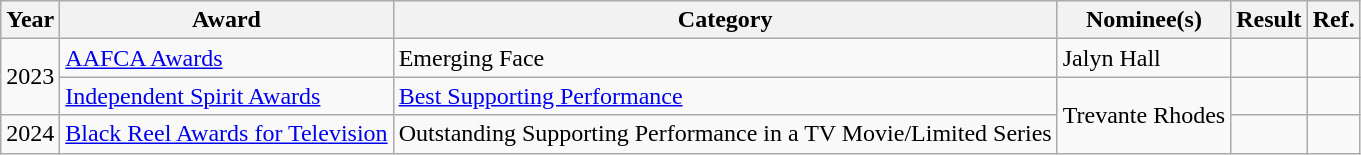<table class="wikitable">
<tr>
<th>Year</th>
<th>Award</th>
<th>Category</th>
<th>Nominee(s)</th>
<th>Result</th>
<th>Ref.</th>
</tr>
<tr>
<td rowspan="2">2023</td>
<td><a href='#'>AAFCA Awards</a></td>
<td>Emerging Face</td>
<td>Jalyn Hall</td>
<td></td>
<td style="text-align:center;"></td>
</tr>
<tr>
<td><a href='#'>Independent Spirit Awards</a></td>
<td><a href='#'>Best Supporting Performance</a></td>
<td rowspan="2">Trevante Rhodes</td>
<td></td>
<td style="text-align:center;"></td>
</tr>
<tr>
<td>2024</td>
<td><a href='#'>Black Reel Awards for Television</a></td>
<td>Outstanding Supporting Performance in a TV Movie/Limited Series</td>
<td></td>
<td style="text-align:center;"></td>
</tr>
</table>
